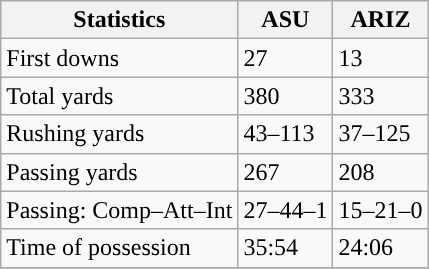<table class="wikitable" style="float: left;">
<tr>
<th>Statistics</th>
<th>ASU</th>
<th>ARIZ</th>
</tr>
<tr>
<td>First downs</td>
<td>27</td>
<td>13</td>
</tr>
<tr>
<td>Total yards</td>
<td>380</td>
<td>333</td>
</tr>
<tr>
<td>Rushing yards</td>
<td>43–113</td>
<td>37–125</td>
</tr>
<tr>
<td>Passing yards</td>
<td>267</td>
<td>208</td>
</tr>
<tr>
<td>Passing: Comp–Att–Int</td>
<td>27–44–1</td>
<td>15–21–0</td>
</tr>
<tr>
<td>Time of possession</td>
<td>35:54</td>
<td>24:06</td>
</tr>
<tr>
</tr>
</table>
